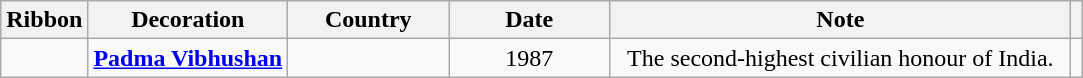<table class="wikitable sortable" style="text-align:center;">
<tr>
<th>Ribbon</th>
<th>Decoration</th>
<th width="100px">Country</th>
<th width="100px">Date</th>
<th width="300px">Note</th>
<th></th>
</tr>
<tr>
<td></td>
<td><strong><a href='#'>Padma Vibhushan</a></strong></td>
<td></td>
<td>1987</td>
<td>The second-highest civilian honour of India.</td>
<td></td>
</tr>
</table>
